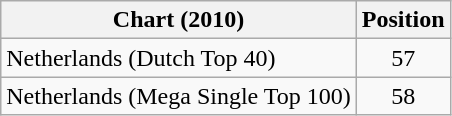<table class="wikitable sortable">
<tr>
<th scope="col">Chart (2010)</th>
<th scope="col">Position</th>
</tr>
<tr>
<td>Netherlands (Dutch Top 40)</td>
<td align="center">57</td>
</tr>
<tr>
<td>Netherlands (Mega Single Top 100)</td>
<td align="center">58</td>
</tr>
</table>
